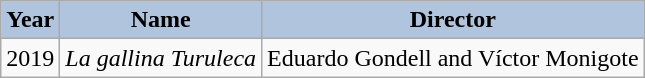<table class="wikitable">
<tr>
<th style="background:#B0C4DE;">Year</th>
<th style="background:#B0C4DE;">Name</th>
<th style="background:#B0C4DE;">Director</th>
</tr>
<tr>
<td>2019</td>
<td><em>La gallina Turuleca</em></td>
<td>Eduardo Gondell and Víctor Monigote</td>
</tr>
</table>
